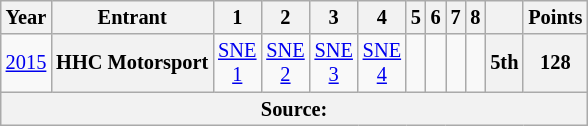<table class="wikitable" style="text-align:center; font-size:85%">
<tr>
<th>Year</th>
<th>Entrant</th>
<th>1</th>
<th>2</th>
<th>3</th>
<th>4</th>
<th>5</th>
<th>6</th>
<th>7</th>
<th>8</th>
<th></th>
<th>Points</th>
</tr>
<tr>
<td id=2015T><a href='#'>2015</a></td>
<th nowrap>HHC Motorsport</th>
<td><a href='#'>SNE<br>1</a></td>
<td><a href='#'>SNE<br>2</a></td>
<td><a href='#'>SNE<br>3</a></td>
<td><a href='#'>SNE<br>4</a></td>
<td></td>
<td></td>
<td></td>
<td></td>
<th>5th</th>
<th>128</th>
</tr>
<tr>
<th colspan="100">Source:</th>
</tr>
</table>
